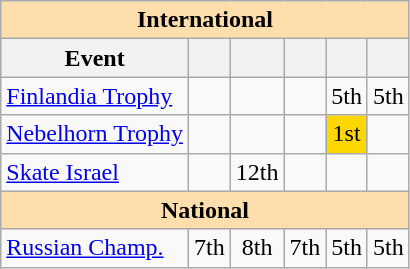<table class="wikitable" style="text-align:center">
<tr>
<th style="background-color: #ffdead; " colspan=8 align=center>International</th>
</tr>
<tr>
<th>Event</th>
<th></th>
<th></th>
<th></th>
<th></th>
<th></th>
</tr>
<tr>
<td align=left><a href='#'>Finlandia Trophy</a></td>
<td></td>
<td></td>
<td></td>
<td>5th</td>
<td>5th</td>
</tr>
<tr>
<td align=left><a href='#'>Nebelhorn Trophy</a></td>
<td></td>
<td></td>
<td></td>
<td bgcolor=gold>1st</td>
<td></td>
</tr>
<tr>
<td align=left><a href='#'>Skate Israel</a></td>
<td></td>
<td>12th</td>
<td></td>
<td></td>
<td></td>
</tr>
<tr>
<th style="background-color: #ffdead; " colspan=8 align=center>National</th>
</tr>
<tr>
<td align=left><a href='#'>Russian Champ.</a></td>
<td>7th</td>
<td>8th</td>
<td>7th</td>
<td>5th</td>
<td>5th</td>
</tr>
</table>
